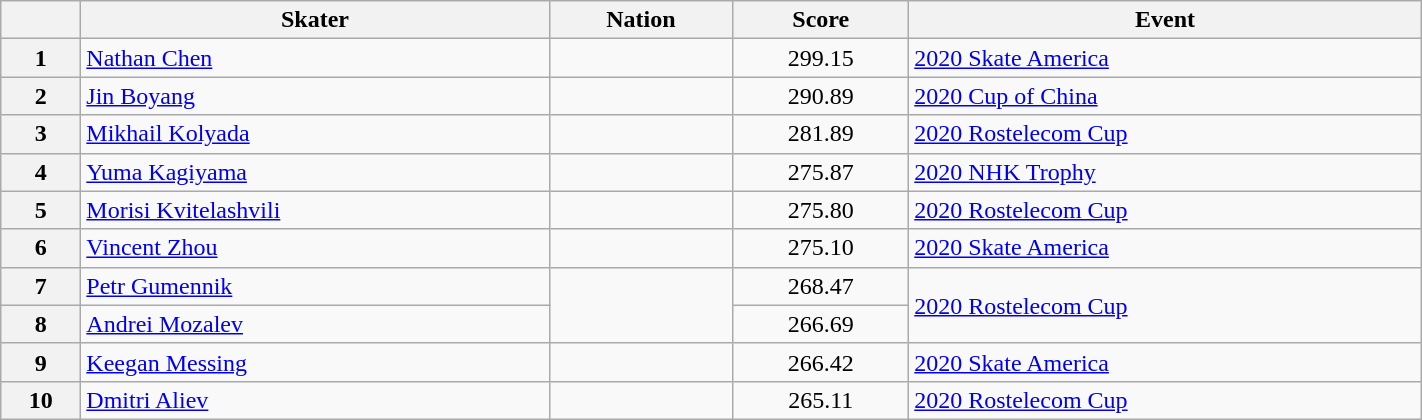<table class="wikitable sortable" style="text-align:left; width:75%">
<tr>
<th scope="col"></th>
<th scope="col">Skater</th>
<th scope="col">Nation</th>
<th scope="col">Score</th>
<th scope="col">Event</th>
</tr>
<tr>
<th scope="row">1</th>
<td><a href='#'>Nathan Chen</a></td>
<td></td>
<td style="text-align:center;">299.15</td>
<td><a href='#'>2020 Skate America</a></td>
</tr>
<tr>
<th scope="row">2</th>
<td><a href='#'>Jin Boyang</a></td>
<td></td>
<td style="text-align:center;">290.89</td>
<td><a href='#'>2020 Cup of China</a></td>
</tr>
<tr>
<th scope="row">3</th>
<td><a href='#'>Mikhail Kolyada</a></td>
<td></td>
<td style="text-align:center;">281.89</td>
<td><a href='#'>2020 Rostelecom Cup</a></td>
</tr>
<tr>
<th scope="row">4</th>
<td><a href='#'>Yuma Kagiyama</a></td>
<td></td>
<td style="text-align:center;">275.87</td>
<td><a href='#'>2020 NHK Trophy</a></td>
</tr>
<tr>
<th scope="row">5</th>
<td><a href='#'>Morisi Kvitelashvili</a></td>
<td></td>
<td style="text-align:center;">275.80</td>
<td><a href='#'>2020 Rostelecom Cup</a></td>
</tr>
<tr>
<th scope="row">6</th>
<td><a href='#'>Vincent Zhou</a></td>
<td></td>
<td style="text-align:center;">275.10</td>
<td><a href='#'>2020 Skate America</a></td>
</tr>
<tr>
<th scope="row">7</th>
<td><a href='#'>Petr Gumennik</a></td>
<td rowspan="2"></td>
<td style="text-align:center;">268.47</td>
<td rowspan="2"><a href='#'>2020 Rostelecom Cup</a></td>
</tr>
<tr>
<th scope="row">8</th>
<td><a href='#'>Andrei Mozalev</a></td>
<td style="text-align:center;">266.69</td>
</tr>
<tr>
<th scope="row">9</th>
<td><a href='#'>Keegan Messing</a></td>
<td></td>
<td style="text-align:center;">266.42</td>
<td><a href='#'>2020 Skate America</a></td>
</tr>
<tr>
<th scope="row">10</th>
<td><a href='#'>Dmitri Aliev</a></td>
<td></td>
<td style="text-align:center;">265.11</td>
<td><a href='#'>2020 Rostelecom Cup</a></td>
</tr>
</table>
